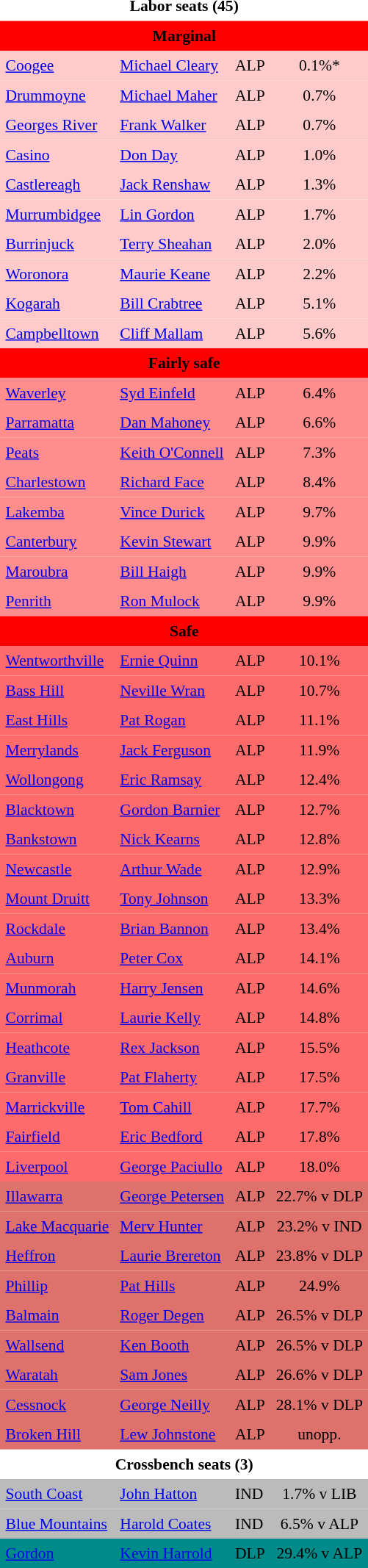<table class="toccolours" cellpadding="5" cellspacing="0" style="float:left; margin-right:.5em; margin-top:.4em; font-size:90%;">
<tr>
<td COLSPAN=4 align="center"><strong>Labor seats (45)</strong></td>
</tr>
<tr>
<td COLSPAN=4 align="center" bgcolor="red"><span><strong>Marginal</strong></span></td>
</tr>
<tr>
<td align="left" bgcolor="FFCACA"><a href='#'>Coogee</a></td>
<td align="left" bgcolor="FFCACA"><a href='#'>Michael Cleary</a></td>
<td align="left" bgcolor="FFCACA">ALP</td>
<td align="center" bgcolor="FFCACA">0.1%*</td>
</tr>
<tr>
<td align="left" bgcolor="FFCACA"><a href='#'>Drummoyne</a></td>
<td align="left" bgcolor="FFCACA"><a href='#'>Michael Maher</a></td>
<td align="left" bgcolor="FFCACA">ALP</td>
<td align="center" bgcolor="FFCACA">0.7%</td>
</tr>
<tr>
<td align="left" bgcolor="FFCACA"><a href='#'>Georges River</a></td>
<td align="left" bgcolor="FFCACA"><a href='#'>Frank Walker</a></td>
<td align="left" bgcolor="FFCACA">ALP</td>
<td align="center" bgcolor="FFCACA">0.7%</td>
</tr>
<tr>
<td align="left" bgcolor="FFCACA"><a href='#'>Casino</a></td>
<td align="left" bgcolor="FFCACA"><a href='#'>Don Day</a></td>
<td align="left" bgcolor="FFCACA">ALP</td>
<td align="center" bgcolor="FFCACA">1.0%</td>
</tr>
<tr>
<td align="left" bgcolor="FFCACA"><a href='#'>Castlereagh</a></td>
<td align="left" bgcolor="FFCACA"><a href='#'>Jack Renshaw</a></td>
<td align="left" bgcolor="FFCACA">ALP</td>
<td align="center" bgcolor="FFCACA">1.3%</td>
</tr>
<tr>
<td align="left" bgcolor="FFCACA"><a href='#'>Murrumbidgee</a></td>
<td align="left" bgcolor="FFCACA"><a href='#'>Lin Gordon</a></td>
<td align="left" bgcolor="FFCACA">ALP</td>
<td align="center" bgcolor="FFCACA">1.7%</td>
</tr>
<tr>
<td align="left" bgcolor="FFCACA"><a href='#'>Burrinjuck</a></td>
<td align="left" bgcolor="FFCACA"><a href='#'>Terry Sheahan</a></td>
<td align="left" bgcolor="FFCACA">ALP</td>
<td align="center" bgcolor="FFCACA">2.0%</td>
</tr>
<tr>
<td align="left" bgcolor="FFCACA"><a href='#'>Woronora</a></td>
<td align="left" bgcolor="FFCACA"><a href='#'>Maurie Keane</a></td>
<td align="left" bgcolor="FFCACA">ALP</td>
<td align="center" bgcolor="FFCACA">2.2%</td>
</tr>
<tr>
<td align="left" bgcolor="FFCACA"><a href='#'>Kogarah</a></td>
<td align="left" bgcolor="FFCACA"><a href='#'>Bill Crabtree</a></td>
<td align="left" bgcolor="FFCACA">ALP</td>
<td align="center" bgcolor="FFCACA">5.1%</td>
</tr>
<tr>
<td align="left" bgcolor="FFCACA"><a href='#'>Campbelltown</a></td>
<td align="left" bgcolor="FFCACA"><a href='#'>Cliff Mallam</a></td>
<td align="left" bgcolor="FFCACA">ALP</td>
<td align="center" bgcolor="FFCACA">5.6%</td>
</tr>
<tr>
<td COLSPAN=4 align="center" bgcolor="red"><span><strong>Fairly safe</strong></span></td>
</tr>
<tr>
<td align="left" bgcolor="FF8D8D"><a href='#'>Waverley</a></td>
<td align="left" bgcolor="FF8D8D"><a href='#'>Syd Einfeld</a></td>
<td align="left" bgcolor="FF8D8D">ALP</td>
<td align="center" bgcolor="FF8D8D">6.4%</td>
</tr>
<tr>
<td align="left" bgcolor="FF8D8D"><a href='#'>Parramatta</a></td>
<td align="left" bgcolor="FF8D8D"><a href='#'>Dan Mahoney</a></td>
<td align="left" bgcolor="FF8D8D">ALP</td>
<td align="center" bgcolor="FF8D8D">6.6%</td>
</tr>
<tr>
<td align="left" bgcolor="FF8D8D"><a href='#'>Peats</a></td>
<td align="left" bgcolor="FF8D8D"><a href='#'>Keith O'Connell</a></td>
<td align="left" bgcolor="FF8D8D">ALP</td>
<td align="center" bgcolor="FF8D8D">7.3%</td>
</tr>
<tr>
<td align="left" bgcolor="FF8D8D"><a href='#'>Charlestown</a></td>
<td align="left" bgcolor="FF8D8D"><a href='#'>Richard Face</a></td>
<td align="left" bgcolor="FF8D8D">ALP</td>
<td align="center" bgcolor="FF8D8D">8.4%</td>
</tr>
<tr>
<td align="left" bgcolor="FF8D8D"><a href='#'>Lakemba</a></td>
<td align="left" bgcolor="FF8D8D"><a href='#'>Vince Durick</a></td>
<td align="left" bgcolor="FF8D8D">ALP</td>
<td align="center" bgcolor="FF8D8D">9.7%</td>
</tr>
<tr>
<td align="left" bgcolor="FF8D8D"><a href='#'>Canterbury</a></td>
<td align="left" bgcolor="FF8D8D"><a href='#'>Kevin Stewart</a></td>
<td align="left" bgcolor="FF8D8D">ALP</td>
<td align="center" bgcolor="FF8D8D">9.9%</td>
</tr>
<tr>
<td align="left" bgcolor="FF8D8D"><a href='#'>Maroubra</a></td>
<td align="left" bgcolor="FF8D8D"><a href='#'>Bill Haigh</a></td>
<td align="left" bgcolor="FF8D8D">ALP</td>
<td align="center" bgcolor="FF8D8D">9.9%</td>
</tr>
<tr>
<td align="left" bgcolor="FF8D8D"><a href='#'>Penrith</a></td>
<td align="left" bgcolor="FF8D8D"><a href='#'>Ron Mulock</a></td>
<td align="left" bgcolor="FF8D8D">ALP</td>
<td align="center" bgcolor="FF8D8D">9.9%</td>
</tr>
<tr>
<td COLSPAN=4 align="center" bgcolor="red"><span><strong>Safe</strong></span></td>
</tr>
<tr>
<td align="left" bgcolor="FF6B6B"><a href='#'>Wentworthville</a></td>
<td align="left" bgcolor="FF6B6B"><a href='#'>Ernie Quinn</a></td>
<td align="left" bgcolor="FF6B6B">ALP</td>
<td align="center" bgcolor="FF6B6B">10.1%</td>
</tr>
<tr>
<td align="left" bgcolor="FF6B6B"><a href='#'>Bass Hill</a></td>
<td align="left" bgcolor="FF6B6B"><a href='#'>Neville Wran</a></td>
<td align="left" bgcolor="FF6B6B">ALP</td>
<td align="center" bgcolor="FF6B6B">10.7%</td>
</tr>
<tr>
<td align="left" bgcolor="FF6B6B"><a href='#'>East Hills</a></td>
<td align="left" bgcolor="FF6B6B"><a href='#'>Pat Rogan</a></td>
<td align="left" bgcolor="FF6B6B">ALP</td>
<td align="center" bgcolor="FF6B6B">11.1%</td>
</tr>
<tr>
<td align="left" bgcolor="FF6B6B"><a href='#'>Merrylands</a></td>
<td align="left" bgcolor="FF6B6B"><a href='#'>Jack Ferguson</a></td>
<td align="left" bgcolor="FF6B6B">ALP</td>
<td align="center" bgcolor="FF6B6B">11.9%</td>
</tr>
<tr>
<td align="left" bgcolor="FF6B6B"><a href='#'>Wollongong</a></td>
<td align="left" bgcolor="FF6B6B"><a href='#'>Eric Ramsay</a></td>
<td align="left" bgcolor="FF6B6B">ALP</td>
<td align="center" bgcolor="FF6B6B">12.4%</td>
</tr>
<tr>
<td align="left" bgcolor="FF6B6B"><a href='#'>Blacktown</a></td>
<td align="left" bgcolor="FF6B6B"><a href='#'>Gordon Barnier</a></td>
<td align="left" bgcolor="FF6B6B">ALP</td>
<td align="center" bgcolor="FF6B6B">12.7%</td>
</tr>
<tr>
<td align="left" bgcolor="FF6B6B"><a href='#'>Bankstown</a></td>
<td align="left" bgcolor="FF6B6B"><a href='#'>Nick Kearns</a></td>
<td align="left" bgcolor="FF6B6B">ALP</td>
<td align="center" bgcolor="FF6B6B">12.8%</td>
</tr>
<tr>
<td align="left" bgcolor="FF6B6B"><a href='#'>Newcastle</a></td>
<td align="left" bgcolor="FF6B6B"><a href='#'>Arthur Wade</a></td>
<td align="left" bgcolor="FF6B6B">ALP</td>
<td align="center" bgcolor="FF6B6B">12.9%</td>
</tr>
<tr>
<td align="left" bgcolor="FF6B6B"><a href='#'>Mount Druitt</a></td>
<td align="left" bgcolor="FF6B6B"><a href='#'>Tony Johnson</a></td>
<td align="left" bgcolor="FF6B6B">ALP</td>
<td align="center" bgcolor="FF6B6B">13.3%</td>
</tr>
<tr>
<td align="left" bgcolor="FF6B6B"><a href='#'>Rockdale</a></td>
<td align="left" bgcolor="FF6B6B"><a href='#'>Brian Bannon</a></td>
<td align="left" bgcolor="FF6B6B">ALP</td>
<td align="center" bgcolor="FF6B6B">13.4%</td>
</tr>
<tr>
<td align="left" bgcolor="FF6B6B"><a href='#'>Auburn</a></td>
<td align="left" bgcolor="FF6B6B"><a href='#'>Peter Cox</a></td>
<td align="left" bgcolor="FF6B6B">ALP</td>
<td align="center" bgcolor="FF6B6B">14.1%</td>
</tr>
<tr>
<td align="left" bgcolor="FF6B6B"><a href='#'>Munmorah</a></td>
<td align="left" bgcolor="FF6B6B"><a href='#'>Harry Jensen</a></td>
<td align="left" bgcolor="FF6B6B">ALP</td>
<td align="center" bgcolor="FF6B6B">14.6%</td>
</tr>
<tr>
<td align="left" bgcolor="FF6B6B"><a href='#'>Corrimal</a></td>
<td align="left" bgcolor="FF6B6B"><a href='#'>Laurie Kelly</a></td>
<td align="left" bgcolor="FF6B6B">ALP</td>
<td align="center" bgcolor="FF6B6B">14.8%</td>
</tr>
<tr>
<td align="left" bgcolor="FF6B6B"><a href='#'>Heathcote</a></td>
<td align="left" bgcolor="FF6B6B"><a href='#'>Rex Jackson</a></td>
<td align="left" bgcolor="FF6B6B">ALP</td>
<td align="center" bgcolor="FF6B6B">15.5%</td>
</tr>
<tr>
<td align="left" bgcolor="FF6B6B"><a href='#'>Granville</a></td>
<td align="left" bgcolor="FF6B6B"><a href='#'>Pat Flaherty</a></td>
<td align="left" bgcolor="FF6B6B">ALP</td>
<td align="center" bgcolor="FF6B6B">17.5%</td>
</tr>
<tr>
<td align="left" bgcolor="FF6B6B"><a href='#'>Marrickville</a></td>
<td align="left" bgcolor="FF6B6B"><a href='#'>Tom Cahill</a></td>
<td align="left" bgcolor="FF6B6B">ALP</td>
<td align="center" bgcolor="FF6B6B">17.7%</td>
</tr>
<tr>
<td align="left" bgcolor="FF6B6B"><a href='#'>Fairfield</a></td>
<td align="left" bgcolor="FF6B6B"><a href='#'>Eric Bedford</a></td>
<td align="left" bgcolor="FF6B6B">ALP</td>
<td align="center" bgcolor="FF6B6B">17.8%</td>
</tr>
<tr>
<td align="left" bgcolor="FF6B6B"><a href='#'>Liverpool</a></td>
<td align="left" bgcolor="FF6B6B"><a href='#'>George Paciullo</a></td>
<td align="left" bgcolor="FF6B6B">ALP</td>
<td align="center" bgcolor="FF6B6B">18.0%</td>
</tr>
<tr>
<td align="left" bgcolor="DF716D"><a href='#'>Illawarra</a></td>
<td align="left" bgcolor="DF716D"><a href='#'>George Petersen</a></td>
<td align="left" bgcolor="DF716D">ALP</td>
<td align="center" bgcolor="DF716D">22.7% v DLP</td>
</tr>
<tr>
<td align="left" bgcolor="DF716D"><a href='#'>Lake Macquarie</a></td>
<td align="left" bgcolor="DF716D"><a href='#'>Merv Hunter</a></td>
<td align="left" bgcolor="DF716D">ALP</td>
<td align="center" bgcolor="DF716D">23.2% v IND</td>
</tr>
<tr>
<td align="left" bgcolor="DF716D"><a href='#'>Heffron</a></td>
<td align="left" bgcolor="DF716D"><a href='#'>Laurie Brereton</a></td>
<td align="left" bgcolor="DF716D">ALP</td>
<td align="center" bgcolor="DF716D">23.8% v DLP</td>
</tr>
<tr>
<td align="left" bgcolor="DF716D"><a href='#'>Phillip</a></td>
<td align="left" bgcolor="DF716D"><a href='#'>Pat Hills</a></td>
<td align="left" bgcolor="DF716D">ALP</td>
<td align="center" bgcolor="DF716D">24.9%</td>
</tr>
<tr>
<td align="left" bgcolor="DF716D"><a href='#'>Balmain</a></td>
<td align="left" bgcolor="DF716D"><a href='#'>Roger Degen</a></td>
<td align="left" bgcolor="DF716D">ALP</td>
<td align="center" bgcolor="DF716D">26.5% v DLP</td>
</tr>
<tr>
<td align="left" bgcolor="DF716D"><a href='#'>Wallsend</a></td>
<td align="left" bgcolor="DF716D"><a href='#'>Ken Booth</a></td>
<td align="left" bgcolor="DF716D">ALP</td>
<td align="center" bgcolor="DF716D">26.5% v DLP</td>
</tr>
<tr>
<td align="left" bgcolor="DF716D"><a href='#'>Waratah</a></td>
<td align="left" bgcolor="DF716D"><a href='#'>Sam Jones</a></td>
<td align="left" bgcolor="DF716D">ALP</td>
<td align="center" bgcolor="DF716D">26.6% v DLP</td>
</tr>
<tr>
<td align="left" bgcolor="DF716D"><a href='#'>Cessnock</a></td>
<td align="left" bgcolor="DF716D"><a href='#'>George Neilly</a></td>
<td align="left" bgcolor="DF716D">ALP</td>
<td align="center" bgcolor="DF716D">28.1% v DLP</td>
</tr>
<tr>
<td align="left" bgcolor="DF716D"><a href='#'>Broken Hill</a></td>
<td align="left" bgcolor="DF716D"><a href='#'>Lew Johnstone</a></td>
<td align="left" bgcolor="DF716D">ALP</td>
<td align="center" bgcolor="DF716D">unopp.</td>
</tr>
<tr>
<td COLSPAN=4 align="center"><strong>Crossbench seats (3)</strong></td>
</tr>
<tr>
<td align="left" bgcolor="BBBBBB"><a href='#'>South Coast</a></td>
<td align="left" bgcolor="BBBBBB"><a href='#'>John Hatton</a></td>
<td align="left" bgcolor="BBBBBB">IND</td>
<td align="center" bgcolor="BBBBBB">1.7% v LIB</td>
</tr>
<tr>
<td align="left" bgcolor="BBBBBB"><a href='#'>Blue Mountains</a></td>
<td align="left" bgcolor="BBBBBB"><a href='#'>Harold Coates</a></td>
<td align="left" bgcolor="BBBBBB">IND</td>
<td align="center" bgcolor="BBBBBB">6.5% v ALP</td>
</tr>
<tr>
<td align="left" bgcolor="008B8B"><a href='#'>Gordon</a></td>
<td align="left" bgcolor="008B8B"><a href='#'>Kevin Harrold</a></td>
<td align="left" bgcolor="008B8B">DLP</td>
<td align="center" bgcolor="008B8B">29.4% v ALP</td>
</tr>
<tr>
</tr>
</table>
